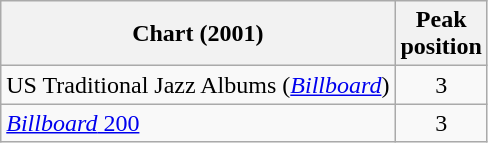<table class=wikitable>
<tr>
<th>Chart (2001)</th>
<th>Peak<br>position</th>
</tr>
<tr>
<td>US Traditional Jazz Albums (<em><a href='#'>Billboard</a></em>)</td>
<td align=center>3</td>
</tr>
<tr>
<td><a href='#'><em>Billboard</em> 200</a></td>
<td align=center>3</td>
</tr>
</table>
